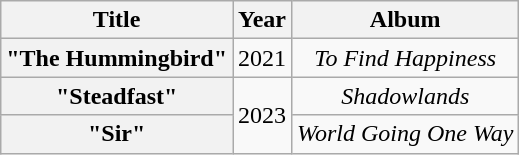<table class="wikitable plainrowheaders" style="text-align:center;">
<tr>
<th>Title</th>
<th>Year</th>
<th>Album</th>
</tr>
<tr>
<th scope="row">"The Hummingbird"<br></th>
<td>2021</td>
<td><em>To Find Happiness</em></td>
</tr>
<tr>
<th scope="row">"Steadfast"<br></th>
<td rowspan="2">2023</td>
<td><em>Shadowlands</em></td>
</tr>
<tr>
<th scope="row">"Sir"<br></th>
<td><em>World Going One Way</em></td>
</tr>
</table>
